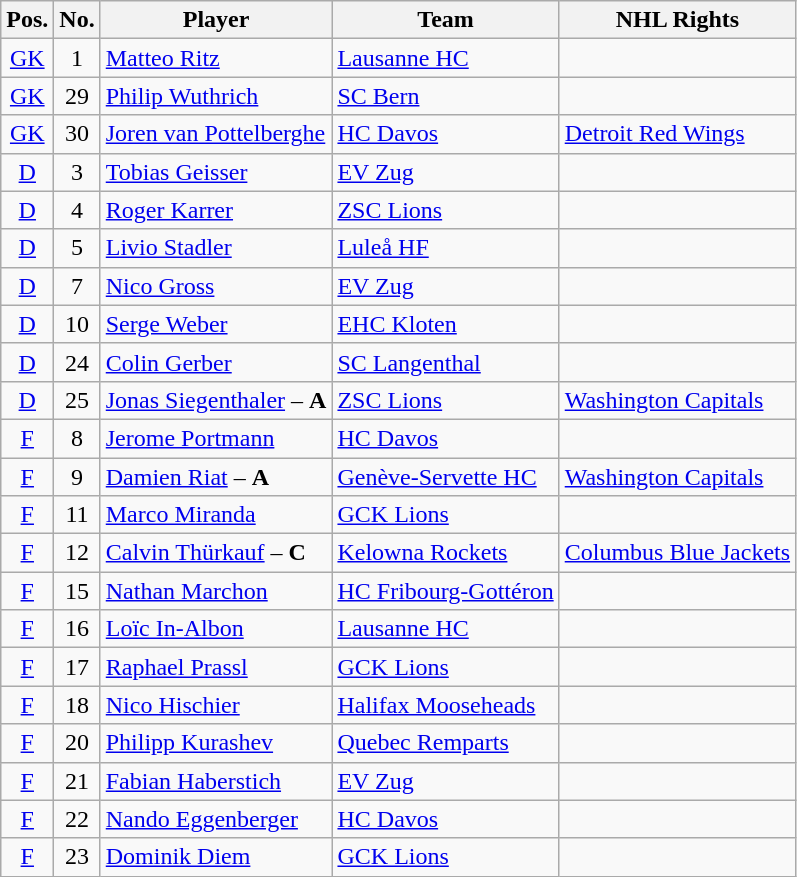<table class="wikitable sortable">
<tr>
<th>Pos.</th>
<th>No.</th>
<th>Player</th>
<th>Team</th>
<th>NHL Rights</th>
</tr>
<tr>
<td style="text-align:center;"><a href='#'>GK</a></td>
<td style="text-align:center;">1</td>
<td><a href='#'>Matteo Ritz</a></td>
<td> <a href='#'>Lausanne HC</a></td>
<td></td>
</tr>
<tr>
<td style="text-align:center;"><a href='#'>GK</a></td>
<td style="text-align:center;">29</td>
<td><a href='#'>Philip Wuthrich</a></td>
<td> <a href='#'>SC Bern</a></td>
<td></td>
</tr>
<tr>
<td style="text-align:center;"><a href='#'>GK</a></td>
<td style="text-align:center;">30</td>
<td><a href='#'>Joren van Pottelberghe</a></td>
<td> <a href='#'>HC Davos</a></td>
<td><a href='#'>Detroit Red Wings</a></td>
</tr>
<tr>
<td style="text-align:center;"><a href='#'>D</a></td>
<td style="text-align:center;">3</td>
<td><a href='#'>Tobias Geisser</a></td>
<td> <a href='#'>EV Zug</a></td>
<td></td>
</tr>
<tr>
<td style="text-align:center;"><a href='#'>D</a></td>
<td style="text-align:center;">4</td>
<td><a href='#'>Roger Karrer</a></td>
<td> <a href='#'>ZSC Lions</a></td>
<td></td>
</tr>
<tr>
<td style="text-align:center;"><a href='#'>D</a></td>
<td style="text-align:center;">5</td>
<td><a href='#'>Livio Stadler</a></td>
<td> <a href='#'>Luleå HF</a></td>
<td></td>
</tr>
<tr>
<td style="text-align:center;"><a href='#'>D</a></td>
<td style="text-align:center;">7</td>
<td><a href='#'>Nico Gross</a></td>
<td> <a href='#'>EV Zug</a></td>
<td></td>
</tr>
<tr>
<td style="text-align:center;"><a href='#'>D</a></td>
<td style="text-align:center;">10</td>
<td><a href='#'>Serge Weber</a></td>
<td> <a href='#'>EHC Kloten</a></td>
<td></td>
</tr>
<tr>
<td style="text-align:center;"><a href='#'>D</a></td>
<td style="text-align:center;">24</td>
<td><a href='#'>Colin Gerber</a></td>
<td> <a href='#'>SC Langenthal</a></td>
<td></td>
</tr>
<tr>
<td style="text-align:center;"><a href='#'>D</a></td>
<td style="text-align:center;">25</td>
<td><a href='#'>Jonas Siegenthaler</a> – <strong>A</strong></td>
<td> <a href='#'>ZSC Lions</a></td>
<td><a href='#'>Washington Capitals</a></td>
</tr>
<tr>
<td style="text-align:center;"><a href='#'>F</a></td>
<td style="text-align:center;">8</td>
<td><a href='#'>Jerome Portmann</a></td>
<td> <a href='#'>HC Davos</a></td>
<td></td>
</tr>
<tr>
<td style="text-align:center;"><a href='#'>F</a></td>
<td style="text-align:center;">9</td>
<td><a href='#'>Damien Riat</a> – <strong>A</strong></td>
<td> <a href='#'>Genève-Servette HC</a></td>
<td><a href='#'>Washington Capitals</a></td>
</tr>
<tr>
<td style="text-align:center;"><a href='#'>F</a></td>
<td style="text-align:center;">11</td>
<td><a href='#'>Marco Miranda</a></td>
<td> <a href='#'>GCK Lions</a></td>
<td></td>
</tr>
<tr>
<td style="text-align:center;"><a href='#'>F</a></td>
<td style="text-align:center;">12</td>
<td><a href='#'>Calvin Thürkauf</a> – <strong>C</strong></td>
<td> <a href='#'>Kelowna Rockets</a></td>
<td><a href='#'>Columbus Blue Jackets</a></td>
</tr>
<tr>
<td style="text-align:center;"><a href='#'>F</a></td>
<td style="text-align:center;">15</td>
<td><a href='#'>Nathan Marchon</a></td>
<td> <a href='#'>HC Fribourg-Gottéron</a></td>
<td></td>
</tr>
<tr>
<td style="text-align:center;"><a href='#'>F</a></td>
<td style="text-align:center;">16</td>
<td><a href='#'>Loïc In-Albon</a></td>
<td> <a href='#'>Lausanne HC</a></td>
<td></td>
</tr>
<tr>
<td style="text-align:center;"><a href='#'>F</a></td>
<td style="text-align:center;">17</td>
<td><a href='#'>Raphael Prassl</a></td>
<td> <a href='#'>GCK Lions</a></td>
<td></td>
</tr>
<tr>
<td style="text-align:center;"><a href='#'>F</a></td>
<td style="text-align:center;">18</td>
<td><a href='#'>Nico Hischier</a></td>
<td> <a href='#'>Halifax Mooseheads</a></td>
<td></td>
</tr>
<tr>
<td style="text-align:center;"><a href='#'>F</a></td>
<td style="text-align:center;">20</td>
<td><a href='#'>Philipp Kurashev</a></td>
<td> <a href='#'>Quebec Remparts</a></td>
<td></td>
</tr>
<tr>
<td style="text-align:center;"><a href='#'>F</a></td>
<td style="text-align:center;">21</td>
<td><a href='#'>Fabian Haberstich</a></td>
<td> <a href='#'>EV Zug</a></td>
<td></td>
</tr>
<tr>
<td style="text-align:center;"><a href='#'>F</a></td>
<td style="text-align:center;">22</td>
<td><a href='#'>Nando Eggenberger</a></td>
<td> <a href='#'>HC Davos</a></td>
<td></td>
</tr>
<tr>
<td style="text-align:center;"><a href='#'>F</a></td>
<td style="text-align:center;">23</td>
<td><a href='#'>Dominik Diem</a></td>
<td> <a href='#'>GCK Lions</a></td>
<td></td>
</tr>
</table>
